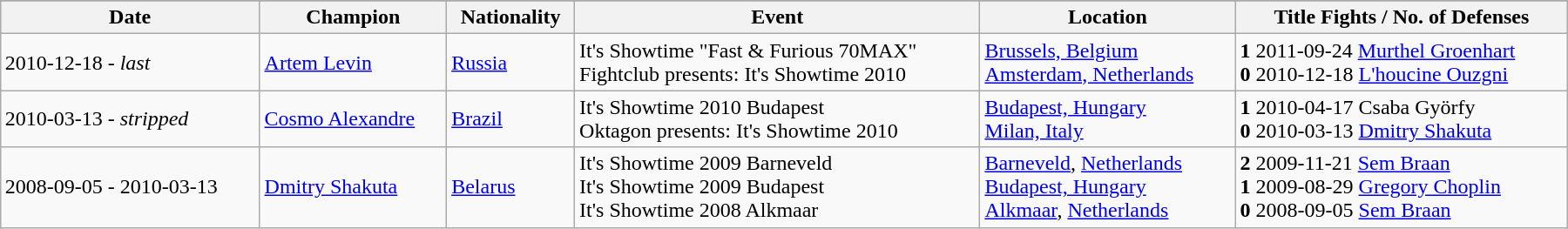<table class="wikitable" width=95% style="clear:both; margin:1.5em auto; text-align:center;">
<tr>
</tr>
<tr align="center"  bgcolor="#dddddd">
<th>Date</th>
<th>Champion</th>
<th>Nationality</th>
<th>Event</th>
<th>Location</th>
<th>Title Fights / No. of Defenses</th>
</tr>
<tr align="left"  bgcolor=>
<td>2010-12-18 - <em>last</em></td>
<td><a href='#'>Artem Levin</a></td>
<td> <a href='#'>Russia</a></td>
<td align=left>It's Showtime "Fast & Furious 70MAX" <br> Fightclub presents: It's Showtime 2010</td>
<td align=left><a href='#'>Brussels, Belgium</a><br> <a href='#'>Amsterdam, Netherlands</a></td>
<td align=left><strong>1</strong> 2011-09-24  <a href='#'>Murthel Groenhart</a><br> <strong>0</strong> 2010-12-18  <a href='#'>L'houcine Ouzgni</a></td>
</tr>
<tr align="left"  bgcolor=>
<td>2010-03-13 - <em>stripped</em></td>
<td><a href='#'>Cosmo Alexandre</a></td>
<td> <a href='#'>Brazil</a></td>
<td>It's Showtime 2010 Budapest <br> Oktagon presents: It's Showtime 2010</td>
<td><a href='#'>Budapest, Hungary</a> <br> <a href='#'>Milan, Italy</a></td>
<td align=left><strong>1</strong> 2010-04-17  Csaba Györfy <br><strong>0</strong> 2010-03-13  <a href='#'>Dmitry Shakuta</a></td>
</tr>
<tr align="left"  bgcolor=>
<td>2008-09-05 - 2010-03-13</td>
<td><a href='#'>Dmitry Shakuta</a></td>
<td> <a href='#'>Belarus</a></td>
<td align=left>It's Showtime 2009 Barneveld <br> It's Showtime 2009 Budapest <br> It's Showtime 2008 Alkmaar</td>
<td align=left><a href='#'>Barneveld</a>, <a href='#'>Netherlands</a> <br> <a href='#'>Budapest, Hungary</a> <br> <a href='#'>Alkmaar</a>, <a href='#'>Netherlands</a></td>
<td align=left><strong>2</strong> 2009-11-21  <a href='#'>Sem Braan</a> <br> <strong>1</strong> 2009-08-29  <a href='#'>Gregory Choplin</a> <br> <strong>0</strong> 2008-09-05  <a href='#'>Sem Braan</a></td>
</tr>
</table>
